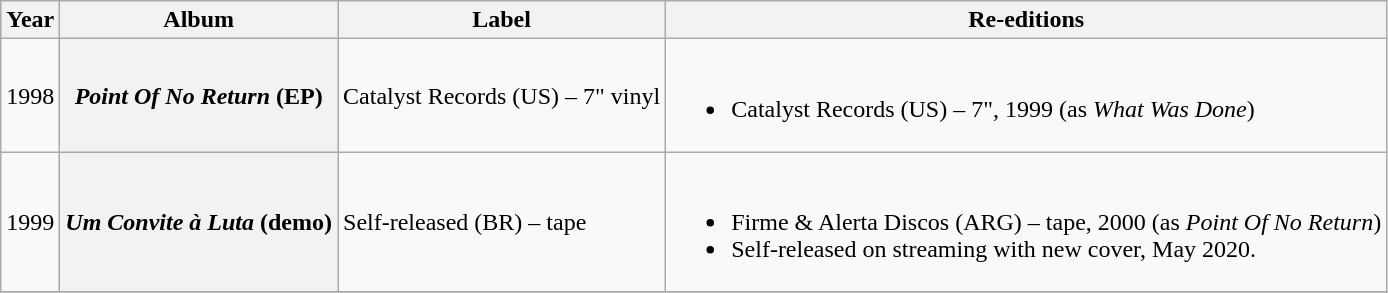<table class="wikitable plainrowheaders">
<tr>
<th>Year</th>
<th>Album</th>
<th>Label</th>
<th>Re-editions</th>
</tr>
<tr>
<td>1998</td>
<th scope="row"><em>Point Of No Return</em> (EP)</th>
<td>Catalyst Records (US) – 7" vinyl</td>
<td><br><ul><li>Catalyst Records (US) – 7", 1999 (as <em>What Was Done</em>)</li></ul></td>
</tr>
<tr>
<td>1999</td>
<th scope="row"><em>Um Convite à Luta</em> (demo)</th>
<td>Self-released (BR) – tape</td>
<td><br><ul><li>Firme & Alerta Discos (ARG) – tape, 2000 (as <em>Point Of No Return</em>)</li><li>Self-released on streaming with new cover, May 2020.</li></ul></td>
</tr>
<tr>
</tr>
</table>
